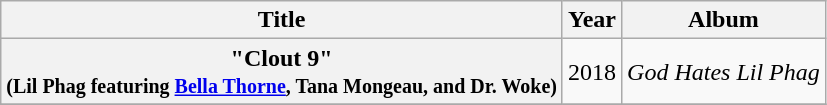<table class="wikitable plainrowheaders" style="text-align:center;">
<tr>
<th scope="col">Title</th>
<th scope="col">Year</th>
<th scope="col">Album</th>
</tr>
<tr>
<th scope="row">"Clout 9"<br><small>(Lil Phag featuring <a href='#'>Bella Thorne</a>, Tana Mongeau, and Dr. Woke)</small></th>
<td>2018</td>
<td><em>God Hates Lil Phag</em></td>
</tr>
<tr>
</tr>
</table>
